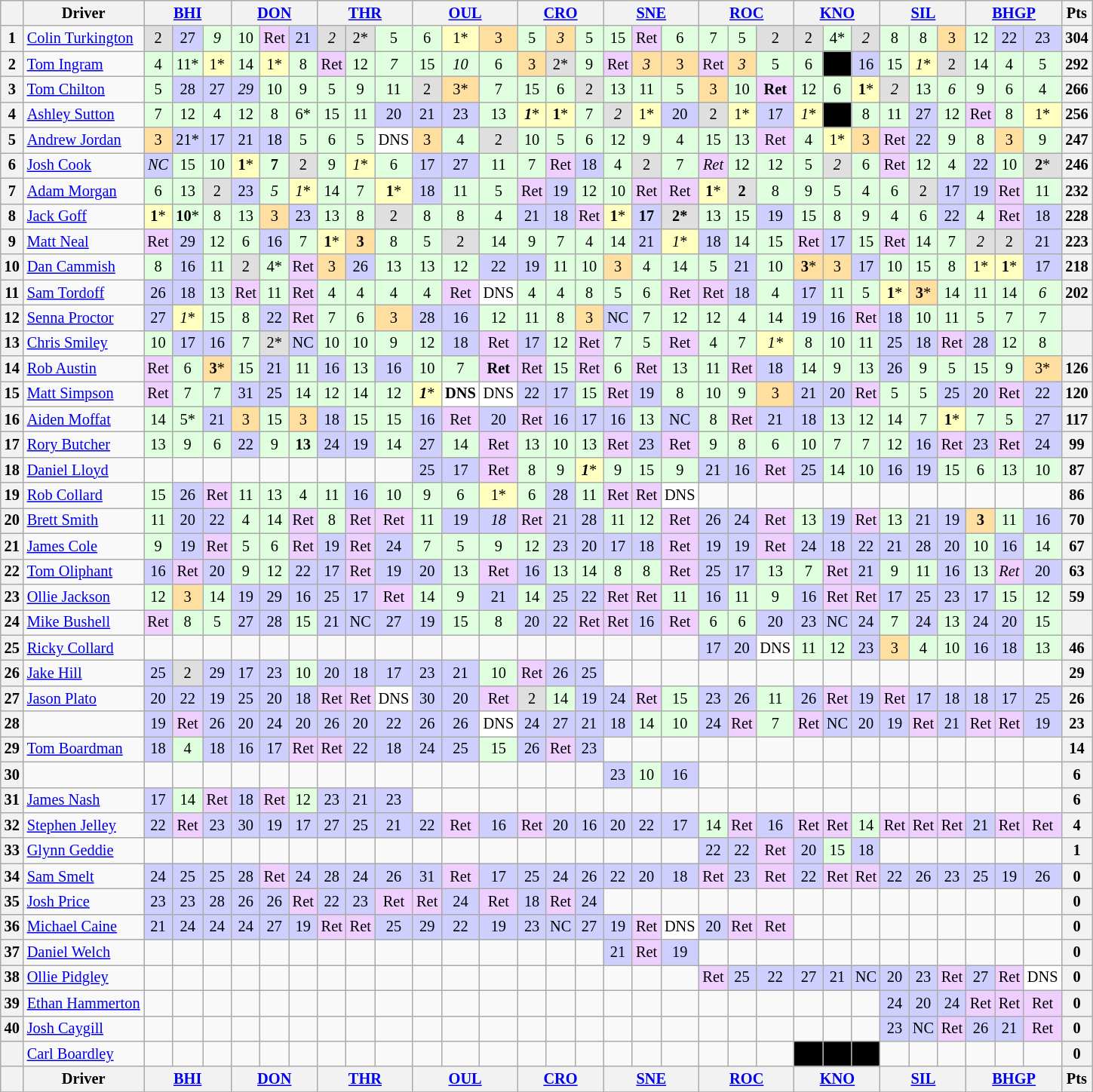<table class="wikitable" style="font-size: 85%; text-align: center">
<tr valign="top">
<th valign="middle"></th>
<th valign="middle">Driver</th>
<th colspan="3"><a href='#'>BHI</a></th>
<th colspan="3"><a href='#'>DON</a></th>
<th colspan="3"><a href='#'>THR</a></th>
<th colspan="3"><a href='#'>OUL</a></th>
<th colspan="3"><a href='#'>CRO</a></th>
<th colspan="3"><a href='#'>SNE</a></th>
<th colspan="3"><a href='#'>ROC</a></th>
<th colspan="3"><a href='#'>KNO</a></th>
<th colspan="3"><a href='#'>SIL</a></th>
<th colspan="3"><a href='#'>BHGP</a></th>
<th valign=middle>Pts</th>
</tr>
<tr>
<th>1</th>
<td align=left><a href='#'>Colin Turkington</a></td>
<td style="background:#dfdfdf;">2</td>
<td style="background:#cfcfff;">27</td>
<td style="background:#dfffdf;"><em>9</em></td>
<td style="background:#dfffdf;">10</td>
<td style="background:#efcfff;">Ret</td>
<td style="background:#cfcfff;">21</td>
<td style="background:#dfdfdf;"><em>2</em></td>
<td style="background:#dfdfdf;">2*</td>
<td style="background:#dfffdf;">5</td>
<td style="background:#dfffdf;">6</td>
<td style="background:#ffffbf;">1*</td>
<td style="background:#ffdf9f;">3</td>
<td style="background:#dfffdf;">5</td>
<td style="background:#ffdf9f;"><em>3</em></td>
<td style="background:#dfffdf;">5</td>
<td style="background:#dfffdf;">15</td>
<td style="background:#efcfff;">Ret</td>
<td style="background:#dfffdf;">6</td>
<td style="background:#dfffdf;">7</td>
<td style="background:#dfffdf;">5</td>
<td style="background:#dfdfdf;">2</td>
<td style="background:#dfdfdf;">2</td>
<td style="background:#dfffdf;">4*</td>
<td style="background:#dfdfdf;"><em>2</em></td>
<td style="background:#dfffdf;">8</td>
<td style="background:#dfffdf;">8</td>
<td style="background:#ffdf9f;">3</td>
<td style="background:#dfffdf;">12</td>
<td style="background:#cfcfff;">22</td>
<td style="background:#cfcfff;">23</td>
<th>304</th>
</tr>
<tr>
<th>2</th>
<td align=left><a href='#'>Tom Ingram</a></td>
<td style="background:#dfffdf;">4</td>
<td style="background:#dfffdf;">11*</td>
<td style="background:#ffffbf;">1*</td>
<td style="background:#dfffdf;">14</td>
<td style="background:#ffffbf;">1*</td>
<td style="background:#dfffdf;">8</td>
<td style="background:#efcfff;">Ret</td>
<td style="background:#dfffdf;">12</td>
<td style="background:#dfffdf;"><em>7</em></td>
<td style="background:#dfffdf;">15</td>
<td style="background:#dfffdf;"><em>10</em></td>
<td style="background:#dfffdf;">6</td>
<td style="background:#ffdf9f;">3</td>
<td style="background:#dfdfdf;">2*</td>
<td style="background:#dfffdf;">9</td>
<td style="background:#efcfff;">Ret</td>
<td style="background:#ffdf9f;"><em>3</em></td>
<td style="background:#ffdf9f;">3</td>
<td style="background:#efcfff;">Ret </td>
<td style="background:#ffdf9f;"><em>3</em></td>
<td style="background:#dfffdf;">5</td>
<td style="background:#dfffdf;">6</td>
<td style="background-color:#000000; color:white"></td>
<td style="background:#cfcfff;">16</td>
<td style="background:#dfffdf;">15</td>
<td style="background:#ffffbf;"><em>1</em>*</td>
<td style="background:#dfdfdf;">2</td>
<td style="background:#dfffdf;">14</td>
<td style="background:#dfffdf;">4</td>
<td style="background:#dfffdf;">5</td>
<th>292</th>
</tr>
<tr>
<th>3</th>
<td align=left><a href='#'>Tom Chilton</a></td>
<td style="background:#dfffdf;">5</td>
<td style="background:#cfcfff;">28</td>
<td style="background:#cfcfff;">27</td>
<td style="background:#cfcfff;"><em>29</em></td>
<td style="background:#dfffdf;">10</td>
<td style="background:#dfffdf;">9</td>
<td style="background:#dfffdf;">5</td>
<td style="background:#dfffdf;">9</td>
<td style="background:#dfffdf;">11</td>
<td style="background:#dfdfdf;">2</td>
<td style="background:#ffdf9f;">3*</td>
<td style="background:#dfffdf;">7</td>
<td style="background:#dfffdf;">15</td>
<td style="background:#dfffdf;">6</td>
<td style="background:#dfdfdf;">2</td>
<td style="background:#dfffdf;">13</td>
<td style="background:#dfffdf;">11</td>
<td style="background:#dfffdf;">5</td>
<td style="background:#ffdf9f;">3</td>
<td style="background:#dfffdf;">10</td>
<td style="background:#efcfff;"><strong>Ret</strong></td>
<td style="background:#dfffdf;">12</td>
<td style="background:#dfffdf;">6</td>
<td style="background:#ffffbf;"><strong>1</strong>*</td>
<td style="background:#dfdfdf;"><em>2</em></td>
<td style="background:#dfffdf;">13</td>
<td style="background:#dfffdf;"><em>6</em></td>
<td style="background:#dfffdf;">9</td>
<td style="background:#dfffdf;">6</td>
<td style="background:#dfffdf;">4</td>
<th>266</th>
</tr>
<tr>
<th>4</th>
<td align=left><a href='#'>Ashley Sutton</a></td>
<td style="background:#dfffdf;">7</td>
<td style="background:#dfffdf;">12</td>
<td style="background:#dfffdf;">4</td>
<td style="background:#dfffdf;">12</td>
<td style="background:#dfffdf;">8</td>
<td style="background:#dfffdf;">6*</td>
<td style="background:#dfffdf;">15</td>
<td style="background:#dfffdf;">11</td>
<td style="background:#cfcfff;">20</td>
<td style="background:#cfcfff;">21</td>
<td style="background:#cfcfff;">23</td>
<td style="background:#dfffdf;">13</td>
<td style="background:#ffffbf;"><strong><em>1</em></strong>*</td>
<td style="background:#ffffbf;"><strong>1</strong>*</td>
<td style="background:#dfffdf;">7</td>
<td style="background:#dfdfdf;"><em>2</em></td>
<td style="background:#ffffbf;">1*</td>
<td style="background:#cfcfff;">20</td>
<td style="background:#dfdfdf;">2</td>
<td style="background:#ffffbf;">1*</td>
<td style="background:#cfcfff;">17</td>
<td style="background:#ffffbf;"><em>1</em>*</td>
<td style="background-color:#000000; color:white"></td>
<td style="background:#dfffdf;">8</td>
<td style="background:#dfffdf;">11</td>
<td style="background:#cfcfff;">27</td>
<td style="background:#dfffdf;">12</td>
<td style="background:#efcfff;">Ret</td>
<td style="background:#dfffdf;">8</td>
<td style="background:#ffffbf;">1*</td>
<th>256</th>
</tr>
<tr>
<th>5</th>
<td align=left><a href='#'>Andrew Jordan</a></td>
<td style="background:#ffdf9f;">3</td>
<td style="background:#cfcfff;">21*</td>
<td style="background:#cfcfff;">17</td>
<td style="background:#cfcfff;">21</td>
<td style="background:#cfcfff;">18</td>
<td style="background:#dfffdf;">5</td>
<td style="background:#dfffdf;">6</td>
<td style="background:#dfffdf;">5</td>
<td style="background:#ffffff;">DNS</td>
<td style="background:#ffdf9f;">3</td>
<td style="background:#dfffdf;">4</td>
<td style="background:#dfdfdf;">2</td>
<td style="background:#dfffdf;">10</td>
<td style="background:#dfffdf;">5</td>
<td style="background:#dfffdf;">6</td>
<td style="background:#dfffdf;">12</td>
<td style="background:#dfffdf;">9</td>
<td style="background:#dfffdf;">4</td>
<td style="background:#dfffdf;">15</td>
<td style="background:#dfffdf;">13</td>
<td style="background:#efcfff;">Ret</td>
<td style="background:#dfffdf;">4</td>
<td style="background:#ffffbf;">1*</td>
<td style="background:#ffdf9f;">3</td>
<td style="background:#efcfff;">Ret</td>
<td style="background:#cfcfff;">22</td>
<td style="background:#dfffdf;">9</td>
<td style="background:#dfffdf;">8</td>
<td style="background:#ffdf9f;">3</td>
<td style="background:#dfffdf;">9</td>
<th>247</th>
</tr>
<tr>
<th>6</th>
<td align=left><a href='#'>Josh Cook</a></td>
<td style="background:#cfcfff;"><em>NC</em></td>
<td style="background:#dfffdf;">15</td>
<td style="background:#dfffdf;">10</td>
<td style="background:#ffffbf;"><strong>1</strong>*</td>
<td style="background:#dfffdf;"><strong>7</strong></td>
<td style="background:#dfdfdf;">2</td>
<td style="background:#dfffdf;">9</td>
<td style="background:#ffffbf;"><em>1</em>*</td>
<td style="background:#dfffdf;">6</td>
<td style="background:#cfcfff;">17</td>
<td style="background:#cfcfff;">27</td>
<td style="background:#dfffdf;">11</td>
<td style="background:#dfffdf;">7</td>
<td style="background:#efcfff;">Ret</td>
<td style="background:#cfcfff;">18</td>
<td style="background:#dfffdf;">4</td>
<td style="background:#dfdfdf;">2</td>
<td style="background:#dfffdf;">7</td>
<td style="background:#efcfff;"><em>Ret</em></td>
<td style="background:#dfffdf;">12</td>
<td style="background:#dfffdf;">12</td>
<td style="background:#dfffdf;">5</td>
<td style="background:#dfdfdf;"><em>2</em></td>
<td style="background:#dfffdf;">6</td>
<td style="background:#efcfff;">Ret</td>
<td style="background:#dfffdf;">12</td>
<td style="background:#dfffdf;">4</td>
<td style="background:#cfcfff;">22</td>
<td style="background:#dfffdf;">10</td>
<td style="background:#dfdfdf;"><strong>2</strong>*</td>
<th>246</th>
</tr>
<tr>
<th>7</th>
<td align=left><a href='#'>Adam Morgan</a></td>
<td style="background:#dfffdf;">6</td>
<td style="background:#dfffdf;">13</td>
<td style="background:#dfdfdf;">2</td>
<td style="background:#cfcfff;">23</td>
<td style="background:#dfffdf;"><em>5</em></td>
<td style="background:#ffffbf;"><em>1</em>*</td>
<td style="background:#dfffdf;">14</td>
<td style="background:#dfffdf;">7</td>
<td style="background:#ffffbf;"><strong>1</strong>*</td>
<td style="background:#cfcfff;">18</td>
<td style="background:#dfffdf;">11</td>
<td style="background:#dfffdf;">5</td>
<td style="background:#efcfff;">Ret</td>
<td style="background:#cfcfff;">19</td>
<td style="background:#dfffdf;">12</td>
<td style="background:#dfffdf;">10</td>
<td style="background:#efcfff;">Ret</td>
<td style="background:#efcfff;">Ret</td>
<td style="background:#ffffbf;"><strong>1</strong>*</td>
<td style="background:#dfdfdf;"><strong>2</strong></td>
<td style="background:#dfffdf;">8</td>
<td style="background:#dfffdf;">9</td>
<td style="background:#dfffdf;">5</td>
<td style="background:#dfffdf;">4</td>
<td style="background:#dfffdf;">6</td>
<td style="background:#dfdfdf;">2</td>
<td style="background:#cfcfff;">17</td>
<td style="background:#cfcfff;">19</td>
<td style="background:#efcfff;">Ret</td>
<td style="background:#dfffdf;">11</td>
<th>232</th>
</tr>
<tr>
<th>8</th>
<td align=left><a href='#'>Jack Goff</a></td>
<td style="background:#ffffbf;"><strong>1</strong>*</td>
<td style="background:#dfffdf;"><strong>10</strong>*</td>
<td style="background:#dfffdf;">8</td>
<td style="background:#dfffdf;">13</td>
<td style="background:#ffdf9f;">3</td>
<td style="background:#cfcfff;">23</td>
<td style="background:#dfffdf;">13</td>
<td style="background:#dfffdf;">8</td>
<td style="background:#dfdfdf;">2</td>
<td style="background:#dfffdf;">8</td>
<td style="background:#dfffdf;">8</td>
<td style="background:#dfffdf;">4</td>
<td style="background:#cfcfff;">21</td>
<td style="background:#cfcfff;">18</td>
<td style="background:#efcfff;">Ret</td>
<td style="background:#ffffbf;"><strong>1</strong>*</td>
<td style="background:#cfcfff;"><strong>17</strong></td>
<td style="background:#dfdfdf;"><strong>2*</strong></td>
<td style="background:#dfffdf;">13</td>
<td style="background:#dfffdf;">15</td>
<td style="background:#cfcfff;">19</td>
<td style="background:#dfffdf;">15</td>
<td style="background:#dfffdf;">8</td>
<td style="background:#dfffdf;">9</td>
<td style="background:#dfffdf;">4</td>
<td style="background:#dfffdf;">6</td>
<td style="background:#cfcfff;">22</td>
<td style="background:#dfffdf;">4</td>
<td style="background:#efcfff;">Ret</td>
<td style="background:#cfcfff;">18</td>
<th>228</th>
</tr>
<tr>
<th>9</th>
<td align=left><a href='#'>Matt Neal</a></td>
<td style="background:#efcfff;">Ret</td>
<td style="background:#cfcfff;">29</td>
<td style="background:#dfffdf;">12</td>
<td style="background:#dfffdf;">6</td>
<td style="background:#cfcfff;">16</td>
<td style="background:#dfffdf;">7</td>
<td style="background:#ffffbf;"><strong>1</strong>*</td>
<td style="background:#ffdf9f;"><strong>3</strong></td>
<td style="background:#dfffdf;">8</td>
<td style="background:#dfffdf;">5</td>
<td style="background:#dfdfdf;">2</td>
<td style="background:#dfffdf;">14</td>
<td style="background:#dfffdf;">9</td>
<td style="background:#dfffdf;">7</td>
<td style="background:#dfffdf;">4</td>
<td style="background:#dfffdf;">14</td>
<td style="background:#cfcfff;">21</td>
<td style="background:#ffffbf;"><em>1</em>*</td>
<td style="background:#cfcfff;">18</td>
<td style="background:#dfffdf;">14</td>
<td style="background:#dfffdf;">15</td>
<td style="background:#efcfff;">Ret</td>
<td style="background:#cfcfff;">17</td>
<td style="background:#dfffdf;">15</td>
<td style="background:#efcfff;">Ret</td>
<td style="background:#dfffdf;">14</td>
<td style="background:#dfffdf;">7</td>
<td style="background:#dfdfdf;"><em>2</em></td>
<td style="background:#dfdfdf;">2</td>
<td style="background:#cfcfff;">21</td>
<th>223</th>
</tr>
<tr>
<th>10</th>
<td align=left><a href='#'>Dan Cammish</a></td>
<td style="background:#dfffdf;">8</td>
<td style="background:#cfcfff;">16</td>
<td style="background:#dfffdf;">11</td>
<td style="background:#dfdfdf;">2</td>
<td style="background:#dfffdf;">4*</td>
<td style="background:#efcfff;">Ret</td>
<td style="background:#ffdf9f;">3</td>
<td style="background:#cfcfff;">26</td>
<td style="background:#dfffdf;">13</td>
<td style="background:#dfffdf;">13</td>
<td style="background:#dfffdf;">12</td>
<td style="background:#cfcfff;">22</td>
<td style="background:#cfcfff;">19</td>
<td style="background:#dfffdf;">11</td>
<td style="background:#dfffdf;">10</td>
<td style="background:#ffdf9f;">3</td>
<td style="background:#dfffdf;">4</td>
<td style="background:#dfffdf;">14</td>
<td style="background:#dfffdf;">5</td>
<td style="background:#cfcfff;">21</td>
<td style="background:#dfffdf;">10</td>
<td style="background:#ffdf9f;"><strong>3</strong>*</td>
<td style="background:#ffdf9f;">3</td>
<td style="background:#cfcfff;">17</td>
<td style="background:#dfffdf;">10</td>
<td style="background:#dfffdf;">15</td>
<td style="background:#dfffdf;">8</td>
<td style="background:#ffffbf;">1*</td>
<td style="background:#ffffbf;"><strong>1</strong>*</td>
<td style="background:#cfcfff;">17</td>
<th>218</th>
</tr>
<tr>
<th>11</th>
<td align=left><a href='#'>Sam Tordoff</a></td>
<td style="background:#cfcfff;">26</td>
<td style="background:#cfcfff;">18</td>
<td style="background:#dfffdf;">13</td>
<td style="background:#efcfff;">Ret</td>
<td style="background:#dfffdf;">11</td>
<td style="background:#efcfff;">Ret</td>
<td style="background:#dfffdf;">4</td>
<td style="background:#dfffdf;">4</td>
<td style="background:#dfffdf;">4</td>
<td style="background:#dfffdf;">4</td>
<td style="background:#efcfff;">Ret</td>
<td style="background:#ffffff;">DNS</td>
<td style="background:#dfffdf;">4</td>
<td style="background:#dfffdf;">4</td>
<td style="background:#dfffdf;">8</td>
<td style="background:#dfffdf;">5</td>
<td style="background:#dfffdf;">6</td>
<td style="background:#efcfff;">Ret</td>
<td style="background:#efcfff;">Ret</td>
<td style="background:#cfcfff;">18</td>
<td style="background:#dfffdf;">4</td>
<td style="background:#cfcfff;">17</td>
<td style="background:#dfffdf;">11</td>
<td style="background:#dfffdf;">5</td>
<td style="background:#ffffbf;"><strong>1</strong>*</td>
<td style="background:#ffdf9f;"><strong>3</strong>*</td>
<td style="background:#dfffdf;">14</td>
<td style="background:#dfffdf;">11</td>
<td style="background:#dfffdf;">14</td>
<td style="background:#dfffdf;"><em>6</em></td>
<th>202</th>
</tr>
<tr>
<th>12</th>
<td align=left><a href='#'>Senna Proctor</a></td>
<td style="background:#cfcfff;">27</td>
<td style="background:#ffffbf;"><em>1</em>*</td>
<td style="background:#dfffdf;">15</td>
<td style="background:#dfffdf;">8</td>
<td style="background:#cfcfff;">22</td>
<td style="background:#efcfff;">Ret</td>
<td style="background:#dfffdf;">7</td>
<td style="background:#dfffdf;">6</td>
<td style="background:#ffdf9f;">3</td>
<td style="background:#cfcfff;">28</td>
<td style="background:#cfcfff;">16</td>
<td style="background:#dfffdf;">12</td>
<td style="background:#dfffdf;">11</td>
<td style="background:#dfffdf;">8</td>
<td style="background:#ffdf9f;">3</td>
<td style="background:#cfcfff;">NC</td>
<td style="background:#dfffdf;">7</td>
<td style="background:#dfffdf;">12</td>
<td style="background:#dfffdf;">12</td>
<td style="background:#dfffdf;">4</td>
<td style="background:#dfffdf;">14</td>
<td style="background:#cfcfff;">19</td>
<td style="background:#cfcfff;">16</td>
<td style="background:#efcfff;">Ret</td>
<td style="background:#cfcfff;">18</td>
<td style="background:#dfffdf;">10</td>
<td style="background:#dfffdf;">11</td>
<td style="background:#dfffdf;">5</td>
<td style="background:#dfffdf;">7</td>
<td style="background:#dfffdf;">7</td>
<th></th>
</tr>
<tr>
<th>13</th>
<td align=left><a href='#'>Chris Smiley</a></td>
<td style="background:#dfffdf;">10</td>
<td style="background:#cfcfff;">17</td>
<td style="background:#cfcfff;">16</td>
<td style="background:#dfffdf;">7</td>
<td style="background:#dfdfdf;">2*</td>
<td style="background:#cfcfff;">NC</td>
<td style="background:#dfffdf;">10</td>
<td style="background:#dfffdf;">10</td>
<td style="background:#dfffdf;">9</td>
<td style="background:#dfffdf;">12</td>
<td style="background:#cfcfff;">18</td>
<td style="background:#efcfff;">Ret</td>
<td style="background:#cfcfff;">17</td>
<td style="background:#dfffdf;">12</td>
<td style="background:#efcfff;">Ret</td>
<td style="background:#dfffdf;">7</td>
<td style="background:#dfffdf;">5</td>
<td style="background:#efcfff;">Ret</td>
<td style="background:#dfffdf;">4</td>
<td style="background:#dfffdf;">7</td>
<td style="background:#ffffbf;"><em>1*</em></td>
<td style="background:#dfffdf;">8</td>
<td style="background:#dfffdf;">10</td>
<td style="background:#dfffdf;">11</td>
<td style="background:#cfcfff;">25</td>
<td style="background:#cfcfff;">18</td>
<td style="background:#efcfff;">Ret</td>
<td style="background:#cfcfff;">28</td>
<td style="background:#dfffdf;">12</td>
<td style="background:#dfffdf;">8</td>
<th></th>
</tr>
<tr>
<th>14</th>
<td align=left><a href='#'>Rob Austin</a></td>
<td style="background:#efcfff;">Ret</td>
<td style="background:#dfffdf;">6</td>
<td style="background:#ffdf9f;"><strong>3</strong>*</td>
<td style="background:#dfffdf;">15</td>
<td style="background:#cfcfff;">21</td>
<td style="background:#dfffdf;">11</td>
<td style="background:#cfcfff;">16</td>
<td style="background:#dfffdf;">13</td>
<td style="background:#cfcfff;">16</td>
<td style="background:#dfffdf;">10</td>
<td style="background:#dfffdf;">7</td>
<td style="background:#efcfff;"><strong>Ret</strong></td>
<td style="background:#efcfff;">Ret</td>
<td style="background:#dfffdf;">15</td>
<td style="background:#efcfff;">Ret</td>
<td style="background:#dfffdf;">6</td>
<td style="background:#efcfff;">Ret</td>
<td style="background:#dfffdf;">13</td>
<td style="background:#dfffdf;">11</td>
<td style="background:#efcfff;">Ret</td>
<td style="background:#cfcfff;">18</td>
<td style="background:#dfffdf;">14</td>
<td style="background:#dfffdf;">9</td>
<td style="background:#dfffdf;">13</td>
<td style="background:#cfcfff;">26</td>
<td style="background:#dfffdf;">9</td>
<td style="background:#dfffdf;">5</td>
<td style="background:#dfffdf;">15</td>
<td style="background:#dfffdf;">9</td>
<td style="background:#ffdf9f;">3*</td>
<th>126</th>
</tr>
<tr>
<th>15</th>
<td align=left><a href='#'>Matt Simpson</a></td>
<td style="background:#efcfff;">Ret</td>
<td style="background:#dfffdf;">7</td>
<td style="background:#dfffdf;">7</td>
<td style="background:#cfcfff;">31</td>
<td style="background:#cfcfff;">25</td>
<td style="background:#dfffdf;">14</td>
<td style="background:#dfffdf;">12</td>
<td style="background:#dfffdf;">14</td>
<td style="background:#dfffdf;">12</td>
<td style="background:#ffffbf;"><strong><em>1</em></strong>*</td>
<td style="background:#ffffff;"><strong>DNS</strong></td>
<td style="background:#ffffff;">DNS</td>
<td style="background:#cfcfff;">22</td>
<td style="background:#cfcfff;">17</td>
<td style="background:#dfffdf;">15</td>
<td style="background:#efcfff;">Ret</td>
<td style="background:#cfcfff;">19</td>
<td style="background:#dfffdf;">8</td>
<td style="background:#dfffdf;">10</td>
<td style="background:#dfffdf;">9</td>
<td style="background:#ffdf9f;">3</td>
<td style="background:#cfcfff;">21</td>
<td style="background:#cfcfff;">20</td>
<td style="background:#efcfff;">Ret</td>
<td style="background:#dfffdf;">5</td>
<td style="background:#dfffdf;">5</td>
<td style="background:#cfcfff;">25</td>
<td style="background:#cfcfff;">20</td>
<td style="background:#efcfff;">Ret</td>
<td style="background:#cfcfff;">22</td>
<th>120</th>
</tr>
<tr>
<th>16</th>
<td align=left><a href='#'>Aiden Moffat</a></td>
<td style="background:#dfffdf;">14</td>
<td style="background:#dfffdf;">5*</td>
<td style="background:#cfcfff;">21</td>
<td style="background:#ffdf9f;">3</td>
<td style="background:#dfffdf;">15</td>
<td style="background:#ffdf9f;">3</td>
<td style="background:#cfcfff;">18</td>
<td style="background:#dfffdf;">15</td>
<td style="background:#dfffdf;">15</td>
<td style="background:#cfcfff;">16</td>
<td style="background:#efcfff;">Ret</td>
<td style="background:#cfcfff;">20</td>
<td style="background:#efcfff;">Ret</td>
<td style="background:#cfcfff;">16</td>
<td style="background:#cfcfff;">17</td>
<td style="background:#cfcfff;">16</td>
<td style="background:#dfffdf;">13</td>
<td style="background:#cfcfff;">NC</td>
<td style="background:#dfffdf;">8</td>
<td style="background:#efcfff;">Ret</td>
<td style="background:#cfcfff;">21</td>
<td style="background:#cfcfff;">18</td>
<td style="background:#dfffdf;">13</td>
<td style="background:#dfffdf;">12</td>
<td style="background:#dfffdf;">14</td>
<td style="background:#dfffdf;">7</td>
<td style="background:#ffffbf;"><strong>1</strong>*</td>
<td style="background:#dfffdf;">7</td>
<td style="background:#dfffdf;">5</td>
<td style="background:#cfcfff;">27</td>
<th>117</th>
</tr>
<tr>
<th>17</th>
<td align=left><a href='#'>Rory Butcher</a></td>
<td style="background:#dfffdf;">13</td>
<td style="background:#dfffdf;">9</td>
<td style="background:#dfffdf;">6</td>
<td style="background:#cfcfff;">22</td>
<td style="background:#dfffdf;">9</td>
<td style="background:#dfffdf;"><strong>13</strong></td>
<td style="background:#cfcfff;">24</td>
<td style="background:#cfcfff;">19</td>
<td style="background:#dfffdf;">14</td>
<td style="background:#cfcfff;">27</td>
<td style="background:#dfffdf;">14</td>
<td style="background:#efcfff;">Ret</td>
<td style="background:#dfffdf;">13</td>
<td style="background:#dfffdf;">10</td>
<td style="background:#dfffdf;">13</td>
<td style="background:#efcfff;">Ret</td>
<td style="background:#cfcfff;">23</td>
<td style="background:#efcfff;">Ret</td>
<td style="background:#dfffdf;">9</td>
<td style="background:#dfffdf;">8</td>
<td style="background:#dfffdf;">6</td>
<td style="background:#dfffdf;">10</td>
<td style="background:#dfffdf;">7</td>
<td style="background:#dfffdf;">7</td>
<td style="background:#dfffdf;">12</td>
<td style="background:#cfcfff;">16</td>
<td style="background:#efcfff;">Ret</td>
<td style="background:#cfcfff;">23</td>
<td style="background:#efcfff;">Ret</td>
<td style="background:#cfcfff;">24</td>
<th>99</th>
</tr>
<tr>
<th>18</th>
<td align=left><a href='#'>Daniel Lloyd</a></td>
<td></td>
<td></td>
<td></td>
<td></td>
<td></td>
<td></td>
<td></td>
<td></td>
<td></td>
<td style="background:#cfcfff;">25</td>
<td style="background:#cfcfff;">17</td>
<td style="background:#efcfff;">Ret</td>
<td style="background:#dfffdf;">8</td>
<td style="background:#dfffdf;">9</td>
<td style="background:#ffffbf;"><strong><em>1</em></strong>*</td>
<td style="background:#dfffdf;">9</td>
<td style="background:#dfffdf;">15</td>
<td style="background:#dfffdf;">9</td>
<td style="background:#cfcfff;">21</td>
<td style="background:#cfcfff;">16</td>
<td style="background:#efcfff;">Ret</td>
<td style="background:#cfcfff;">25</td>
<td style="background:#dfffdf;">14</td>
<td style="background:#dfffdf;">10</td>
<td style="background:#cfcfff;">16</td>
<td style="background:#cfcfff;">19</td>
<td style="background:#dfffdf;">15</td>
<td style="background:#dfffdf;">6</td>
<td style="background:#dfffdf;">13</td>
<td style="background:#dfffdf;">10</td>
<th>87</th>
</tr>
<tr>
<th>19</th>
<td align=left><a href='#'>Rob Collard</a></td>
<td style="background:#dfffdf;">15</td>
<td style="background:#cfcfff;">26</td>
<td style="background:#efcfff;">Ret</td>
<td style="background:#dfffdf;">11</td>
<td style="background:#dfffdf;">13</td>
<td style="background:#dfffdf;">4</td>
<td style="background:#dfffdf;">11</td>
<td style="background:#cfcfff;">16</td>
<td style="background:#dfffdf;">10</td>
<td style="background:#dfffdf;">9</td>
<td style="background:#dfffdf;">6</td>
<td style="background:#ffffbf;">1*</td>
<td style="background:#dfffdf;">6</td>
<td style="background:#cfcfff;">28</td>
<td style="background:#dfffdf;">11</td>
<td style="background:#efcfff;">Ret</td>
<td style="background:#efcfff;">Ret</td>
<td style="background:#ffffff;">DNS</td>
<td></td>
<td></td>
<td></td>
<td></td>
<td></td>
<td></td>
<td></td>
<td></td>
<td></td>
<td></td>
<td></td>
<td></td>
<th>86</th>
</tr>
<tr>
<th>20</th>
<td align=left><a href='#'>Brett Smith</a></td>
<td style="background:#dfffdf;">11</td>
<td style="background:#cfcfff;">20</td>
<td style="background:#cfcfff;">22</td>
<td style="background:#dfffdf;">4</td>
<td style="background:#dfffdf;">14</td>
<td style="background:#efcfff;">Ret</td>
<td style="background:#dfffdf;">8</td>
<td style="background:#efcfff;">Ret</td>
<td style="background:#efcfff;">Ret</td>
<td style="background:#dfffdf;">11</td>
<td style="background:#cfcfff;">19</td>
<td style="background:#cfcfff;"><em>18</em></td>
<td style="background:#efcfff;">Ret</td>
<td style="background:#cfcfff;">21</td>
<td style="background:#cfcfff;">28</td>
<td style="background:#dfffdf;">11</td>
<td style="background:#dfffdf;">12</td>
<td style="background:#efcfff;">Ret</td>
<td style="background:#cfcfff;">26</td>
<td style="background:#cfcfff;">24</td>
<td style="background:#efcfff;">Ret</td>
<td style="background:#dfffdf;">13</td>
<td style="background:#cfcfff;">19</td>
<td style="background:#efcfff;">Ret</td>
<td style="background:#dfffdf;">13</td>
<td style="background:#cfcfff;">21</td>
<td style="background:#cfcfff;">19</td>
<td style="background:#ffdf9f;"><strong>3</strong></td>
<td style="background:#dfffdf;">11</td>
<td style="background:#cfcfff;">16</td>
<th>70</th>
</tr>
<tr>
<th>21</th>
<td align=left><a href='#'>James Cole</a></td>
<td style="background:#dfffdf;">9</td>
<td style="background:#cfcfff;">19</td>
<td style="background:#efcfff;">Ret</td>
<td style="background:#dfffdf;">5</td>
<td style="background:#dfffdf;">6</td>
<td style="background:#efcfff;">Ret</td>
<td style="background:#cfcfff;">19</td>
<td style="background:#efcfff;">Ret</td>
<td style="background:#cfcfff;">24</td>
<td style="background:#dfffdf;">7</td>
<td style="background:#dfffdf;">5</td>
<td style="background:#dfffdf;">9</td>
<td style="background:#dfffdf;">12</td>
<td style="background:#cfcfff;">23</td>
<td style="background:#cfcfff;">20</td>
<td style="background:#cfcfff;">17</td>
<td style="background:#cfcfff;">18</td>
<td style="background:#efcfff;">Ret</td>
<td style="background:#cfcfff;">19</td>
<td style="background:#cfcfff;">19</td>
<td style="background:#efcfff;">Ret</td>
<td style="background:#cfcfff;">24</td>
<td style="background:#cfcfff;">18</td>
<td style="background:#cfcfff;">22</td>
<td style="background:#cfcfff;">21</td>
<td style="background:#cfcfff;">28</td>
<td style="background:#cfcfff;">20</td>
<td style="background:#dfffdf;">10</td>
<td style="background:#cfcfff;">16</td>
<td style="background:#dfffdf;">14</td>
<th>67</th>
</tr>
<tr>
<th>22</th>
<td align=left><a href='#'>Tom Oliphant</a></td>
<td style="background:#cfcfff;">16</td>
<td style="background:#efcfff;">Ret</td>
<td style="background:#cfcfff;">20</td>
<td style="background:#dfffdf;">9</td>
<td style="background:#dfffdf;">12</td>
<td style="background:#cfcfff;">22</td>
<td style="background:#cfcfff;">17</td>
<td style="background:#efcfff;">Ret</td>
<td style="background:#cfcfff;">19</td>
<td style="background:#cfcfff;">20</td>
<td style="background:#dfffdf;">13</td>
<td style="background:#efcfff;">Ret</td>
<td style="background:#cfcfff;">16</td>
<td style="background:#dfffdf;">13</td>
<td style="background:#dfffdf;">14</td>
<td style="background:#dfffdf;">8</td>
<td style="background:#dfffdf;">8</td>
<td style="background:#efcfff;">Ret</td>
<td style="background:#cfcfff;">25 </td>
<td style="background:#cfcfff;">17</td>
<td style="background:#dfffdf;">13</td>
<td style="background:#dfffdf;">7</td>
<td style="background:#efcfff;">Ret</td>
<td style="background:#cfcfff;">21</td>
<td style="background:#dfffdf;">9</td>
<td style="background:#dfffdf;">11</td>
<td style="background:#cfcfff;">16</td>
<td style="background:#dfffdf;">13</td>
<td style="background:#efcfff;"><em>Ret</em></td>
<td style="background:#cfcfff;">20</td>
<th>63</th>
</tr>
<tr>
<th>23</th>
<td align=left><a href='#'>Ollie Jackson</a></td>
<td style="background:#dfffdf;">12</td>
<td style="background:#ffdf9f;">3</td>
<td style="background:#dfffdf;">14</td>
<td style="background:#cfcfff;">19</td>
<td style="background:#cfcfff;">29</td>
<td style="background:#cfcfff;">16</td>
<td style="background:#cfcfff;">25</td>
<td style="background:#cfcfff;">17</td>
<td style="background:#efcfff;">Ret</td>
<td style="background:#dfffdf;">14</td>
<td style="background:#dfffdf;">9</td>
<td style="background:#cfcfff;">21</td>
<td style="background:#dfffdf;">14</td>
<td style="background:#cfcfff;">25</td>
<td style="background:#cfcfff;">22</td>
<td style="background:#efcfff;">Ret</td>
<td style="background:#efcfff;">Ret</td>
<td style="background:#dfffdf;">11</td>
<td style="background:#cfcfff;">16</td>
<td style="background:#dfffdf;">11</td>
<td style="background:#dfffdf;">9</td>
<td style="background:#cfcfff;">16</td>
<td style="background:#efcfff;">Ret</td>
<td style="background:#efcfff;">Ret</td>
<td style="background:#cfcfff;">17</td>
<td style="background:#cfcfff;">25</td>
<td style="background:#cfcfff;">23</td>
<td style="background:#cfcfff;">17</td>
<td style="background:#dfffdf;">15</td>
<td style="background:#dfffdf;">12</td>
<th>59</th>
</tr>
<tr>
<th>24</th>
<td align=left><a href='#'>Mike Bushell</a></td>
<td style="background:#efcfff;">Ret</td>
<td style="background:#dfffdf;">8</td>
<td style="background:#dfffdf;">5</td>
<td style="background:#cfcfff;">27</td>
<td style="background:#cfcfff;">28</td>
<td style="background:#dfffdf;">15</td>
<td style="background:#cfcfff;">21</td>
<td style="background:#cfcfff;">NC</td>
<td style="background:#cfcfff;">27</td>
<td style="background:#cfcfff;">19</td>
<td style="background:#dfffdf;">15</td>
<td style="background:#dfffdf;">8</td>
<td style="background:#cfcfff;">20</td>
<td style="background:#cfcfff;">22</td>
<td style="background:#efcfff;">Ret</td>
<td style="background:#efcfff;">Ret</td>
<td style="background:#cfcfff;">16</td>
<td style="background:#efcfff;">Ret</td>
<td style="background:#dfffdf;">6</td>
<td style="background:#dfffdf;">6</td>
<td style="background:#cfcfff;">20</td>
<td style="background:#cfcfff;">23</td>
<td style="background:#cfcfff;">NC</td>
<td style="background:#cfcfff;">24</td>
<td style="background:#dfffdf;">7</td>
<td style="background:#cfcfff;">24</td>
<td style="background:#dfffdf;">13</td>
<td style="background:#cfcfff;">24</td>
<td style="background:#cfcfff;">20</td>
<td style="background:#dfffdf;">15</td>
<th></th>
</tr>
<tr>
<th>25</th>
<td align=left><a href='#'>Ricky Collard</a></td>
<td></td>
<td></td>
<td></td>
<td></td>
<td></td>
<td></td>
<td></td>
<td></td>
<td></td>
<td></td>
<td></td>
<td></td>
<td></td>
<td></td>
<td></td>
<td></td>
<td></td>
<td></td>
<td style="background:#cfcfff;">17</td>
<td style="background:#cfcfff;">20</td>
<td style="background:#ffffff;">DNS</td>
<td style="background:#dfffdf;">11</td>
<td style="background:#dfffdf;">12</td>
<td style="background:#cfcfff;">23</td>
<td style="background:#ffdf9f;">3</td>
<td style="background:#dfffdf;">4</td>
<td style="background:#dfffdf;">10</td>
<td style="background:#cfcfff;">16</td>
<td style="background:#cfcfff;">18</td>
<td style="background:#dfffdf;">13</td>
<th>46</th>
</tr>
<tr>
<th>26</th>
<td align=left><a href='#'>Jake Hill</a></td>
<td style="background:#cfcfff;">25</td>
<td style="background:#dfdfdf;">2</td>
<td style="background:#cfcfff;">29</td>
<td style="background:#cfcfff;">17</td>
<td style="background:#cfcfff;">23</td>
<td style="background:#dfffdf;">10</td>
<td style="background:#cfcfff;">20</td>
<td style="background:#cfcfff;">18</td>
<td style="background:#cfcfff;">17</td>
<td style="background:#cfcfff;">23</td>
<td style="background:#cfcfff;">21</td>
<td style="background:#dfffdf;">10</td>
<td style="background:#efcfff;">Ret</td>
<td style="background:#cfcfff;">26</td>
<td style="background:#cfcfff;">25</td>
<td></td>
<td></td>
<td></td>
<td></td>
<td></td>
<td></td>
<td></td>
<td></td>
<td></td>
<td></td>
<td></td>
<td></td>
<td></td>
<td></td>
<td></td>
<th>29</th>
</tr>
<tr>
<th>27</th>
<td align=left><a href='#'>Jason Plato</a></td>
<td style="background:#cfcfff;">20</td>
<td style="background:#cfcfff;">22</td>
<td style="background:#cfcfff;">19</td>
<td style="background:#cfcfff;">25</td>
<td style="background:#cfcfff;">20</td>
<td style="background:#cfcfff;">18</td>
<td style="background:#efcfff;">Ret</td>
<td style="background:#efcfff;">Ret</td>
<td style="background:#ffffff;">DNS</td>
<td style="background:#cfcfff;">30</td>
<td style="background:#cfcfff;">20</td>
<td style="background:#efcfff;">Ret</td>
<td style="background:#dfdfdf;">2</td>
<td style="background:#dfffdf;">14</td>
<td style="background:#cfcfff;">19</td>
<td style="background:#cfcfff;">24</td>
<td style="background:#efcfff;">Ret</td>
<td style="background:#dfffdf;">15</td>
<td style="background:#cfcfff;">23</td>
<td style="background:#cfcfff;">26</td>
<td style="background:#dfffdf;">11</td>
<td style="background:#cfcfff;">26</td>
<td style="background:#efcfff;">Ret</td>
<td style="background:#cfcfff;">19</td>
<td style="background:#efcfff;">Ret</td>
<td style="background:#cfcfff;">17</td>
<td style="background:#cfcfff;">18</td>
<td style="background:#cfcfff;">18</td>
<td style="background:#cfcfff;">17</td>
<td style="background:#cfcfff;">25</td>
<th>26</th>
</tr>
<tr>
<th>28</th>
<td align=left></td>
<td style="background:#cfcfff;">19</td>
<td style="background:#efcfff;">Ret</td>
<td style="background:#cfcfff;">26</td>
<td style="background:#cfcfff;">20</td>
<td style="background:#cfcfff;">24</td>
<td style="background:#cfcfff;">20</td>
<td style="background:#cfcfff;">26</td>
<td style="background:#cfcfff;">20</td>
<td style="background:#cfcfff;">22</td>
<td style="background:#cfcfff;">26</td>
<td style="background:#cfcfff;">26</td>
<td style="background:#ffffff;">DNS</td>
<td style="background:#cfcfff;">24</td>
<td style="background:#cfcfff;">27</td>
<td style="background:#cfcfff;">21</td>
<td style="background:#cfcfff;">18</td>
<td style="background:#dfffdf;">14</td>
<td style="background:#dfffdf;">10</td>
<td style="background:#cfcfff;">24</td>
<td style="background:#efcfff;">Ret</td>
<td style="background:#dfffdf;">7</td>
<td style="background:#efcfff;">Ret</td>
<td style="background:#cfcfff;">NC</td>
<td style="background:#cfcfff;">20</td>
<td style="background:#cfcfff;">19</td>
<td style="background:#efcfff;">Ret</td>
<td style="background:#cfcfff;">21</td>
<td style="background:#efcfff;">Ret</td>
<td style="background:#efcfff;">Ret</td>
<td style="background:#cfcfff;">19</td>
<th>23</th>
</tr>
<tr>
<th>29</th>
<td align=left><a href='#'>Tom Boardman</a></td>
<td style="background:#cfcfff;">18</td>
<td style="background:#dfffdf;">4</td>
<td style="background:#cfcfff;">18</td>
<td style="background:#cfcfff;">16</td>
<td style="background:#cfcfff;">17</td>
<td style="background:#efcfff;">Ret</td>
<td style="background:#efcfff;">Ret</td>
<td style="background:#cfcfff;">22</td>
<td style="background:#cfcfff;">18</td>
<td style="background:#cfcfff;">24</td>
<td style="background:#cfcfff;">25</td>
<td style="background:#dfffdf;">15</td>
<td style="background:#cfcfff;">26</td>
<td style="background:#efcfff;">Ret</td>
<td style="background:#cfcfff;">23</td>
<td></td>
<td></td>
<td></td>
<td></td>
<td></td>
<td></td>
<td></td>
<td></td>
<td></td>
<td></td>
<td></td>
<td></td>
<td></td>
<td></td>
<td></td>
<th>14</th>
</tr>
<tr>
<th>30</th>
<td align=left></td>
<td></td>
<td></td>
<td></td>
<td></td>
<td></td>
<td></td>
<td></td>
<td></td>
<td></td>
<td></td>
<td></td>
<td></td>
<td></td>
<td></td>
<td></td>
<td style="background:#cfcfff;">23</td>
<td style="background:#dfffdf;">10</td>
<td style="background:#cfcfff;">16</td>
<td></td>
<td></td>
<td></td>
<td></td>
<td></td>
<td></td>
<td></td>
<td></td>
<td></td>
<td></td>
<td></td>
<td></td>
<th>6</th>
</tr>
<tr>
<th>31</th>
<td align=left><a href='#'>James Nash</a></td>
<td style="background:#cfcfff;">17</td>
<td style="background:#dfffdf;">14</td>
<td style="background:#efcfff;">Ret</td>
<td style="background:#cfcfff;">18</td>
<td style="background:#efcfff;">Ret</td>
<td style="background:#dfffdf;">12</td>
<td style="background:#cfcfff;">23</td>
<td style="background:#cfcfff;">21</td>
<td style="background:#cfcfff;">23</td>
<td></td>
<td></td>
<td></td>
<td></td>
<td></td>
<td></td>
<td></td>
<td></td>
<td></td>
<td></td>
<td></td>
<td></td>
<td></td>
<td></td>
<td></td>
<td></td>
<td></td>
<td></td>
<td></td>
<td></td>
<td></td>
<th>6</th>
</tr>
<tr>
<th>32</th>
<td align=left><a href='#'>Stephen Jelley</a></td>
<td style="background:#cfcfff;">22</td>
<td style="background:#efcfff;">Ret</td>
<td style="background:#cfcfff;">23</td>
<td style="background:#cfcfff;">30</td>
<td style="background:#cfcfff;">19</td>
<td style="background:#cfcfff;">17</td>
<td style="background:#cfcfff;">27</td>
<td style="background:#cfcfff;">25</td>
<td style="background:#cfcfff;">21</td>
<td style="background:#cfcfff;">22</td>
<td style="background:#efcfff;">Ret</td>
<td style="background:#cfcfff;">16</td>
<td style="background:#efcfff;">Ret</td>
<td style="background:#cfcfff;">20</td>
<td style="background:#cfcfff;">16</td>
<td style="background:#cfcfff;">20</td>
<td style="background:#cfcfff;">22</td>
<td style="background:#cfcfff;">17</td>
<td style="background:#dfffdf;">14</td>
<td style="background:#efcfff;">Ret</td>
<td style="background:#cfcfff;">16</td>
<td style="background:#efcfff;">Ret</td>
<td style="background:#efcfff;">Ret</td>
<td style="background:#dfffdf;">14</td>
<td style="background:#efcfff;">Ret</td>
<td style="background:#efcfff;">Ret</td>
<td style="background:#efcfff;">Ret</td>
<td style="background:#cfcfff;">21</td>
<td style="background:#efcfff;">Ret</td>
<td style="background:#efcfff;">Ret</td>
<th>4</th>
</tr>
<tr>
<th>33</th>
<td align=left><a href='#'>Glynn Geddie</a></td>
<td></td>
<td></td>
<td></td>
<td></td>
<td></td>
<td></td>
<td></td>
<td></td>
<td></td>
<td></td>
<td></td>
<td></td>
<td></td>
<td></td>
<td></td>
<td></td>
<td></td>
<td></td>
<td style="background:#cfcfff;">22</td>
<td style="background:#cfcfff;">22</td>
<td style="background:#efcfff;">Ret</td>
<td style="background:#cfcfff;">20</td>
<td style="background:#dfffdf;">15</td>
<td style="background:#cfcfff;">18</td>
<td></td>
<td></td>
<td></td>
<td></td>
<td></td>
<td></td>
<th>1</th>
</tr>
<tr>
<th>34</th>
<td align=left><a href='#'>Sam Smelt</a></td>
<td style="background:#cfcfff;">24</td>
<td style="background:#cfcfff;">25</td>
<td style="background:#cfcfff;">25</td>
<td style="background:#cfcfff;">28</td>
<td style="background:#efcfff;">Ret</td>
<td style="background:#cfcfff;">24</td>
<td style="background:#cfcfff;">28</td>
<td style="background:#cfcfff;">24</td>
<td style="background:#cfcfff;">26</td>
<td style="background:#cfcfff;">31</td>
<td style="background:#efcfff;">Ret</td>
<td style="background:#cfcfff;">17</td>
<td style="background:#cfcfff;">25</td>
<td style="background:#cfcfff;">24</td>
<td style="background:#cfcfff;">26</td>
<td style="background:#cfcfff;">22</td>
<td style="background:#cfcfff;">20</td>
<td style="background:#cfcfff;">18</td>
<td style="background:#efcfff;">Ret</td>
<td style="background:#cfcfff;">23</td>
<td style="background:#efcfff;">Ret</td>
<td style="background:#cfcfff;">22</td>
<td style="background:#efcfff;">Ret</td>
<td style="background:#efcfff;">Ret</td>
<td style="background:#cfcfff;">22</td>
<td style="background:#cfcfff;">26</td>
<td style="background:#cfcfff;">23</td>
<td style="background:#cfcfff;">25</td>
<td style="background:#cfcfff;">19</td>
<td style="background:#cfcfff;">26</td>
<th>0</th>
</tr>
<tr>
<th>35</th>
<td align=left><a href='#'>Josh Price</a></td>
<td style="background:#cfcfff;">23</td>
<td style="background:#cfcfff;">23</td>
<td style="background:#cfcfff;">28</td>
<td style="background:#cfcfff;">26</td>
<td style="background:#cfcfff;">26</td>
<td style="background:#efcfff;">Ret</td>
<td style="background:#cfcfff;">22</td>
<td style="background:#cfcfff;">23</td>
<td style="background:#efcfff;">Ret</td>
<td style="background:#efcfff;">Ret</td>
<td style="background:#cfcfff;">24</td>
<td style="background:#efcfff;">Ret</td>
<td style="background:#cfcfff;">18</td>
<td style="background:#efcfff;">Ret</td>
<td style="background:#cfcfff;">24</td>
<td></td>
<td></td>
<td></td>
<td></td>
<td></td>
<td></td>
<td></td>
<td></td>
<td></td>
<td></td>
<td></td>
<td></td>
<td></td>
<td></td>
<td></td>
<th>0</th>
</tr>
<tr>
<th>36</th>
<td align=left><a href='#'>Michael Caine</a></td>
<td style="background:#cfcfff;">21</td>
<td style="background:#cfcfff;">24</td>
<td style="background:#cfcfff;">24</td>
<td style="background:#cfcfff;">24</td>
<td style="background:#cfcfff;">27</td>
<td style="background:#cfcfff;">19</td>
<td style="background:#efcfff;">Ret</td>
<td style="background:#efcfff;">Ret</td>
<td style="background:#cfcfff;">25</td>
<td style="background:#cfcfff;">29</td>
<td style="background:#cfcfff;">22</td>
<td style="background:#cfcfff;">19</td>
<td style="background:#cfcfff;">23</td>
<td style="background:#cfcfff;">NC</td>
<td style="background:#cfcfff;">27</td>
<td style="background:#cfcfff;">19</td>
<td style="background:#efcfff;">Ret</td>
<td style="background:#ffffff;">DNS</td>
<td style="background:#cfcfff;">20</td>
<td style="background:#efcfff;">Ret</td>
<td style="background:#efcfff;">Ret</td>
<td></td>
<td></td>
<td></td>
<td></td>
<td></td>
<td></td>
<td></td>
<td></td>
<td></td>
<th>0</th>
</tr>
<tr>
<th>37</th>
<td align=left><a href='#'>Daniel Welch</a></td>
<td></td>
<td></td>
<td></td>
<td></td>
<td></td>
<td></td>
<td></td>
<td></td>
<td></td>
<td></td>
<td></td>
<td></td>
<td></td>
<td></td>
<td></td>
<td style="background:#cfcfff;">21</td>
<td style="background:#efcfff;">Ret</td>
<td style="background:#cfcfff;">19</td>
<td></td>
<td></td>
<td></td>
<td></td>
<td></td>
<td></td>
<td></td>
<td></td>
<td></td>
<td></td>
<td></td>
<td></td>
<th>0</th>
</tr>
<tr>
<th>38</th>
<td align=left><a href='#'>Ollie Pidgley</a></td>
<td></td>
<td></td>
<td></td>
<td></td>
<td></td>
<td></td>
<td></td>
<td></td>
<td></td>
<td></td>
<td></td>
<td></td>
<td></td>
<td></td>
<td></td>
<td></td>
<td></td>
<td></td>
<td style="background:#efcfff;">Ret</td>
<td style="background:#cfcfff;">25</td>
<td style="background:#cfcfff;">22</td>
<td style="background:#cfcfff;">27</td>
<td style="background:#cfcfff;">21</td>
<td style="background:#cfcfff;">NC</td>
<td style="background:#cfcfff;">20</td>
<td style="background:#cfcfff;">23</td>
<td style="background:#efcfff;">Ret</td>
<td style="background:#cfcfff;">27</td>
<td style="background:#efcfff;">Ret</td>
<td style="background:#ffffff;">DNS</td>
<th>0</th>
</tr>
<tr>
<th>39</th>
<td align=left><a href='#'>Ethan Hammerton</a></td>
<td></td>
<td></td>
<td></td>
<td></td>
<td></td>
<td></td>
<td></td>
<td></td>
<td></td>
<td></td>
<td></td>
<td></td>
<td></td>
<td></td>
<td></td>
<td></td>
<td></td>
<td></td>
<td></td>
<td></td>
<td></td>
<td></td>
<td></td>
<td></td>
<td style="background:#cfcfff;">24</td>
<td style="background:#cfcfff;">20</td>
<td style="background:#cfcfff;">24</td>
<td style="background:#efcfff;">Ret</td>
<td style="background:#efcfff;">Ret</td>
<td style="background:#efcfff;">Ret</td>
<th>0</th>
</tr>
<tr>
<th>40</th>
<td align=left><a href='#'>Josh Caygill</a></td>
<td></td>
<td></td>
<td></td>
<td></td>
<td></td>
<td></td>
<td></td>
<td></td>
<td></td>
<td></td>
<td></td>
<td></td>
<td></td>
<td></td>
<td></td>
<td></td>
<td></td>
<td></td>
<td></td>
<td></td>
<td></td>
<td></td>
<td></td>
<td></td>
<td style="background:#cfcfff;">23</td>
<td style="background:#cfcfff;">NC</td>
<td style="background:#efcfff;">Ret</td>
<td style="background:#cfcfff;">26</td>
<td style="background:#cfcfff;">21</td>
<td style="background:#efcfff;">Ret</td>
<th>0</th>
</tr>
<tr>
<th></th>
<td align=left><a href='#'>Carl Boardley</a></td>
<td></td>
<td></td>
<td></td>
<td></td>
<td></td>
<td></td>
<td></td>
<td></td>
<td></td>
<td></td>
<td></td>
<td></td>
<td></td>
<td></td>
<td></td>
<td></td>
<td></td>
<td></td>
<td></td>
<td></td>
<td></td>
<td style="background-color:#000000; color:white"></td>
<td style="background-color:#000000; color:white"></td>
<td style="background-color:#000000; color:white"></td>
<td></td>
<td></td>
<td></td>
<td></td>
<td></td>
<td></td>
<th>0</th>
</tr>
<tr>
<th valign="middle"></th>
<th valign="middle">Driver</th>
<th colspan="3"><a href='#'>BHI</a></th>
<th colspan="3"><a href='#'>DON</a></th>
<th colspan="3"><a href='#'>THR</a></th>
<th colspan="3"><a href='#'>OUL</a></th>
<th colspan="3"><a href='#'>CRO</a></th>
<th colspan="3"><a href='#'>SNE</a></th>
<th colspan="3"><a href='#'>ROC</a></th>
<th colspan="3"><a href='#'>KNO</a></th>
<th colspan="3"><a href='#'>SIL</a></th>
<th colspan="3"><a href='#'>BHGP</a></th>
<th valign=middle>Pts</th>
</tr>
<tr>
</tr>
</table>
